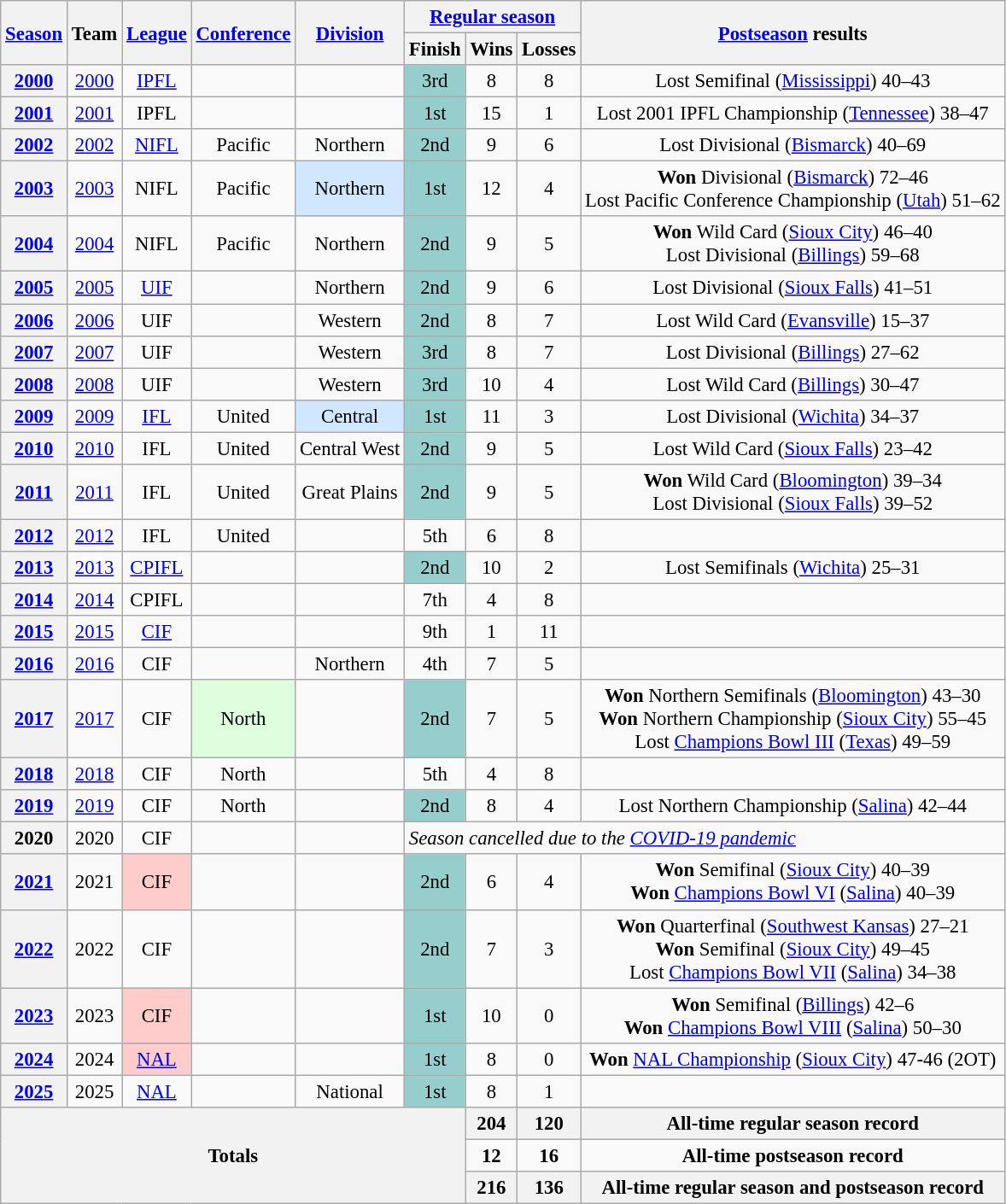<table class="wikitable" style="text-align:center; font-size: 95%;">
<tr>
<th rowspan="2"><a href='#'>Season</a></th>
<th rowspan="2">Team</th>
<th rowspan="2"><a href='#'>League</a></th>
<th rowspan="2"><a href='#'>Conference</a></th>
<th rowspan="2"><a href='#'>Division</a></th>
<th colspan="3"><a href='#'>Regular season</a></th>
<th rowspan="2"><a href='#'>Postseason</a> results</th>
</tr>
<tr>
<th>Finish</th>
<th>Wins</th>
<th>Losses</th>
</tr>
<tr>
<th><a href='#'>2000</a></th>
<td><a href='#'>2000</a></td>
<td><a href='#'>IPFL</a></td>
<td></td>
<td></td>
<td bgcolor=#96cdcd>3rd</td>
<td>8</td>
<td>8</td>
<td>Lost Semifinal (<a href='#'>Mississippi</a>) 40–43</td>
</tr>
<tr>
<th><a href='#'>2001</a></th>
<td><a href='#'>2001</a></td>
<td>IPFL</td>
<td></td>
<td></td>
<td bgcolor=#96cdcd>1st</td>
<td>15</td>
<td>1</td>
<td>Lost 2001 IPFL Championship (<a href='#'>Tennessee</a>) 38–47</td>
</tr>
<tr>
<th><a href='#'>2002</a></th>
<td><a href='#'>2002</a></td>
<td><a href='#'>NIFL</a></td>
<td>Pacific</td>
<td>Northern</td>
<td bgcolor=#96cdcd>2nd</td>
<td>9</td>
<td>6</td>
<td>Lost Divisional (<a href='#'>Bismarck</a>) 40–69</td>
</tr>
<tr>
<th><a href='#'>2003</a></th>
<td><a href='#'>2003</a></td>
<td>NIFL</td>
<td>Pacific</td>
<td bgcolor=#d0e7ff>Northern</td>
<td bgcolor=#96cdcd>1st</td>
<td>12</td>
<td>4</td>
<td><strong>Won</strong> Divisional (<a href='#'>Bismarck</a>) 72–46<br>Lost Pacific Conference Championship (<a href='#'>Utah</a>) 51–62</td>
</tr>
<tr>
<th><a href='#'>2004</a></th>
<td><a href='#'>2004</a></td>
<td>NIFL</td>
<td>Pacific</td>
<td>Northern</td>
<td bgcolor=#96cdcd>2nd</td>
<td>9</td>
<td>5</td>
<td><strong>Won</strong> Wild Card (<a href='#'>Sioux City</a>) 46–40<br>Lost Divisional (<a href='#'>Billings</a>) 59–68</td>
</tr>
<tr>
<th><a href='#'>2005</a></th>
<td><a href='#'>2005</a></td>
<td><a href='#'>UIF</a></td>
<td></td>
<td>Northern</td>
<td bgcolor=#96cdcd>2nd</td>
<td>9</td>
<td>6</td>
<td>Lost Divisional (<a href='#'>Sioux Falls</a>) 41–51</td>
</tr>
<tr>
<th><a href='#'>2006</a></th>
<td><a href='#'>2006</a></td>
<td>UIF</td>
<td></td>
<td>Western</td>
<td bgcolor=#96cdcd>2nd</td>
<td>8</td>
<td>7</td>
<td>Lost Wild Card (<a href='#'>Evansville</a>) 15–37</td>
</tr>
<tr>
<th><a href='#'>2007</a></th>
<td><a href='#'>2007</a></td>
<td>UIF</td>
<td></td>
<td>Western</td>
<td bgcolor=#96cdcd>3rd</td>
<td>8</td>
<td>7</td>
<td>Lost Divisional (<a href='#'>Billings</a>) 27–62</td>
</tr>
<tr>
<th><a href='#'>2008</a></th>
<td><a href='#'>2008</a></td>
<td>UIF</td>
<td></td>
<td>Western</td>
<td bgcolor=#96cdcd>3rd</td>
<td>10</td>
<td>4</td>
<td>Lost Wild Card (<a href='#'>Billings</a>) 30–47</td>
</tr>
<tr>
<th><a href='#'>2009</a></th>
<td><a href='#'>2009</a></td>
<td><a href='#'>IFL</a></td>
<td>United</td>
<td bgcolor=#d0e7ff>Central</td>
<td bgcolor=#96cdcd>1st</td>
<td>11</td>
<td>3</td>
<td>Lost Divisional (<a href='#'>Wichita</a>) 34–37</td>
</tr>
<tr>
<th><a href='#'>2010</a></th>
<td><a href='#'>2010</a></td>
<td>IFL</td>
<td>United</td>
<td>Central West</td>
<td bgcolor=#96cdcd>2nd</td>
<td>9</td>
<td>5</td>
<td>Lost Wild Card (<a href='#'>Sioux Falls</a>) 23–42</td>
</tr>
<tr>
<th><a href='#'>2011</a></th>
<td><a href='#'>2011</a></td>
<td>IFL</td>
<td>United</td>
<td>Great Plains</td>
<td bgcolor=#96cdcd>2nd</td>
<td>9</td>
<td>5</td>
<td><strong>Won</strong> Wild Card (<a href='#'>Bloomington</a>) 39–34<br>Lost Divisional (<a href='#'>Sioux Falls</a>) 39–52</td>
</tr>
<tr>
<th><a href='#'>2012</a></th>
<td><a href='#'>2012</a></td>
<td>IFL</td>
<td>United</td>
<td></td>
<td>5th</td>
<td>6</td>
<td>8</td>
<td></td>
</tr>
<tr>
<th><a href='#'>2013</a></th>
<td><a href='#'>2013</a></td>
<td><a href='#'>CPIFL</a></td>
<td></td>
<td></td>
<td bgcolor=#96cdcd>2nd</td>
<td>10</td>
<td>2</td>
<td>Lost Semifinals (<a href='#'>Wichita</a>) 25–31</td>
</tr>
<tr>
<th><a href='#'>2014</a></th>
<td><a href='#'>2014</a></td>
<td>CPIFL</td>
<td></td>
<td></td>
<td>7th</td>
<td>4</td>
<td>8</td>
<td></td>
</tr>
<tr>
<th><a href='#'>2015</a></th>
<td><a href='#'>2015</a></td>
<td><a href='#'>CIF</a></td>
<td></td>
<td></td>
<td>9th</td>
<td>1</td>
<td>11</td>
<td></td>
</tr>
<tr>
<th><a href='#'>2016</a></th>
<td><a href='#'>2016</a></td>
<td>CIF</td>
<td></td>
<td>Northern</td>
<td>4th</td>
<td>7</td>
<td>5</td>
<td></td>
</tr>
<tr>
<th><a href='#'>2017</a></th>
<td><a href='#'>2017</a></td>
<td>CIF</td>
<td bgcolor=#dfd>North</td>
<td></td>
<td bgcolor=#96cdcd>2nd</td>
<td>7</td>
<td>5</td>
<td><strong>Won</strong> Northern Semifinals (<a href='#'>Bloomington</a>) 43–30<br><strong>Won</strong> Northern Championship (<a href='#'>Sioux City</a>) 55–45<br>Lost <a href='#'>Champions Bowl III</a> (<a href='#'>Texas</a>) 49–59</td>
</tr>
<tr>
<th><a href='#'>2018</a></th>
<td><a href='#'>2018</a></td>
<td>CIF</td>
<td>North</td>
<td></td>
<td>5th</td>
<td>4</td>
<td>8</td>
<td></td>
</tr>
<tr>
<th><a href='#'>2019</a></th>
<td><a href='#'>2019</a></td>
<td>CIF</td>
<td>North</td>
<td></td>
<td bgcolor=#96cdcd>2nd</td>
<td>8</td>
<td>4</td>
<td>Lost Northern Championship (<a href='#'>Salina</a>) 42–44</td>
</tr>
<tr>
<th>2020</th>
<td>2020</td>
<td>CIF</td>
<td></td>
<td></td>
<td style="text-align:left" colspan=4 style="text-align:center"><em>Season cancelled due to the <a href='#'>COVID-19 pandemic</a></em></td>
</tr>
<tr>
<th><a href='#'>2021</a></th>
<td>2021</td>
<td bgcolor=#fcc>CIF</td>
<td></td>
<td></td>
<td bgcolor=#96cdcd>2nd</td>
<td>6</td>
<td>4</td>
<td><strong>Won</strong> Semifinal (<a href='#'>Sioux City</a>) 40–39<br><strong>Won</strong> <a href='#'>Champions Bowl VI</a> (<a href='#'>Salina</a>) 40–39</td>
</tr>
<tr>
<th><a href='#'>2022</a></th>
<td>2022</td>
<td>CIF</td>
<td></td>
<td></td>
<td bgcolor=#96cdcd>2nd</td>
<td>7</td>
<td>3</td>
<td><strong>Won</strong> Quarterfinal (<a href='#'>Southwest Kansas</a>) 27–21<br><strong>Won</strong> Semifinal (<a href='#'>Sioux City</a>) 49–45<br>Lost <a href='#'>Champions Bowl VII</a> (<a href='#'>Salina</a>) 34–38</td>
</tr>
<tr>
<th><a href='#'>2023</a></th>
<td>2023</td>
<td bgcolor=#fcc>CIF</td>
<td></td>
<td></td>
<td bgcolor=#96cdcd>1st</td>
<td>10</td>
<td>0</td>
<td><strong>Won</strong> Semifinal (<a href='#'>Billings</a>) 42–6<br><strong>Won</strong> <a href='#'>Champions Bowl VIII</a> (<a href='#'>Salina</a>) 50–30</td>
</tr>
<tr>
<th><a href='#'>2024</a></th>
<td>2024</td>
<td bgcolor=#fcc><a href='#'>NAL</a></td>
<td></td>
<td></td>
<td bgcolor=#96cdcd>1st</td>
<td>8</td>
<td>0</td>
<td><strong>Won</strong> <a href='#'> NAL Championship</a> (<a href='#'>Sioux City</a>) 47-46 (2OT)</td>
</tr>
<tr>
<th><a href='#'>2025</a></th>
<td>2025</td>
<td><a href='#'>NAL</a></td>
<td></td>
<td>National</td>
<td bgcolor=#96cdcd>1st</td>
<td>8</td>
<td>1</td>
<td></td>
</tr>
<tr>
<th rowspan="3" colspan="6">Totals</th>
<th>204</th>
<th>120</th>
<th colspan="3">All-time regular season record</th>
</tr>
<tr>
<td><strong>12</strong></td>
<td><strong>16</strong></td>
<td colspan="3"><strong>All-time postseason record</strong></td>
</tr>
<tr>
<th>216</th>
<th>136</th>
<th colspan="3">All-time regular season and postseason record</th>
</tr>
</table>
